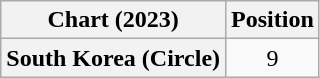<table class="wikitable plainrowheaders" style="text-align:center">
<tr>
<th scope="col">Chart (2023)</th>
<th scope="col">Position</th>
</tr>
<tr>
<th scope="row">South Korea (Circle)</th>
<td>9</td>
</tr>
</table>
